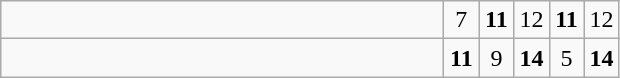<table class="wikitable">
<tr>
<td style="width:18em"></td>
<td align=center style="width:1em">7</td>
<td align=center style="width:1em"><strong>11</strong></td>
<td align=center style="width:1em">12</td>
<td align=center style="width:1em"><strong>11</strong></td>
<td align=center style="width:1em">12</td>
</tr>
<tr>
<td style="width:18em"></td>
<td align=center style="width:1em"><strong>11</strong></td>
<td align=center style="width:1em">9</td>
<td align=center style="width:1em"><strong>14</strong></td>
<td align=center style="width:1em">5</td>
<td align=center style="width:1em"><strong>14</strong></td>
</tr>
</table>
